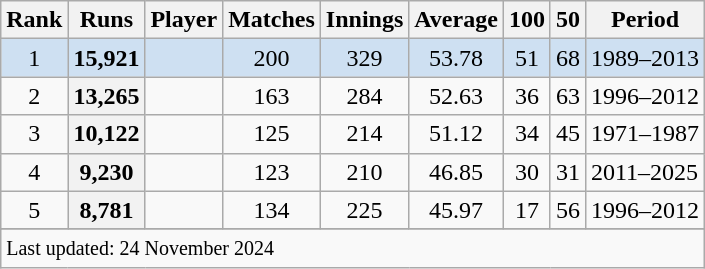<table class="wikitable sortable">
<tr>
<th scope=col>Rank</th>
<th scope=col>Runs</th>
<th scope=col>Player</th>
<th scope=col>Matches</th>
<th scope=col>Innings</th>
<th scope=col>Average</th>
<th scope=col>100</th>
<th scope=col>50</th>
<th scope=col>Period</th>
</tr>
<tr bgcolor=#cee0f2>
<td align=center>1</td>
<th scope=row style="background:#cee0f2; text-align:center;">15,921</th>
<td></td>
<td align=center>200</td>
<td align=center>329</td>
<td align=center>53.78</td>
<td align=center>51</td>
<td align=center>68</td>
<td>1989–2013</td>
</tr>
<tr>
<td align=center>2</td>
<th scope=row style=text-align:center;>13,265</th>
<td></td>
<td align=center>163</td>
<td align=center>284</td>
<td align=center>52.63</td>
<td align=center>36</td>
<td align=center>63</td>
<td>1996–2012</td>
</tr>
<tr>
<td align=center>3</td>
<th scope=row style=text-align:center;>10,122</th>
<td></td>
<td align=center>125</td>
<td align=center>214</td>
<td align=center>51.12</td>
<td align=center>34</td>
<td align=center>45</td>
<td>1971–1987</td>
</tr>
<tr>
<td align=center>4</td>
<th scope=row style=text-align:center;>9,230</th>
<td></td>
<td align=center>123</td>
<td align=center>210</td>
<td align=center>46.85</td>
<td align=center>30</td>
<td align=center>31</td>
<td>2011–2025</td>
</tr>
<tr>
<td align=center>5</td>
<th scope=row style=text-align:center;>8,781</th>
<td></td>
<td align=center>134</td>
<td align=center>225</td>
<td align=center>45.97</td>
<td align=center>17</td>
<td align=center>56</td>
<td>1996–2012</td>
</tr>
<tr>
</tr>
<tr class=sortbottom>
<td colspan=9><small>Last updated: 24 November 2024</small></td>
</tr>
</table>
